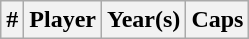<table class="wikitable sortable">
<tr>
<th width=>#</th>
<th width=>Player</th>
<th width=>Year(s)</th>
<th width=>Caps<br></th>
</tr>
</table>
